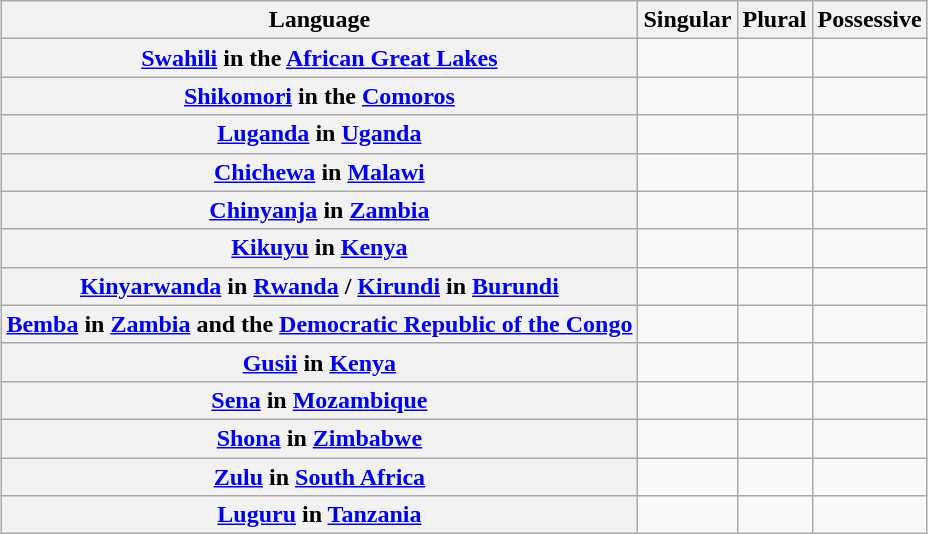<table class="wikitable" style="margin: 1em auto">
<tr>
<th scope="col">Language</th>
<th scope="col">Singular</th>
<th scope="col">Plural</th>
<th scope="col">Possessive</th>
</tr>
<tr>
<th scope="row"><a href='#'>Swahili</a> in the <a href='#'>African Great Lakes</a></th>
<td></td>
<td></td>
<td></td>
</tr>
<tr>
<th scope="row"><a href='#'>Shikomori</a> in the <a href='#'>Comoros</a></th>
<td></td>
<td></td>
<td></td>
</tr>
<tr>
<th scope="row"><a href='#'>Luganda</a> in <a href='#'>Uganda</a></th>
<td></td>
<td></td>
<td></td>
</tr>
<tr>
<th scope="row"><a href='#'>Chichewa</a> in <a href='#'>Malawi</a></th>
<td></td>
<td></td>
<td></td>
</tr>
<tr>
<th scope="row"><a href='#'>Chinyanja</a> in <a href='#'>Zambia</a></th>
<td></td>
<td></td>
<td></td>
</tr>
<tr>
<th scope="row"><a href='#'>Kikuyu</a> in <a href='#'>Kenya</a></th>
<td></td>
<td></td>
<td></td>
</tr>
<tr>
<th scope="row"><a href='#'>Kinyarwanda</a> in <a href='#'>Rwanda</a> / <a href='#'>Kirundi</a> in <a href='#'>Burundi</a></th>
<td></td>
<td></td>
<td></td>
</tr>
<tr>
<th scope="row"><a href='#'>Bemba</a> in <a href='#'>Zambia</a> and the <a href='#'>Democratic Republic of the Congo</a></th>
<td></td>
<td></td>
<td></td>
</tr>
<tr>
<th scope="row"><a href='#'>Gusii</a> in <a href='#'>Kenya</a></th>
<td></td>
<td></td>
<td></td>
</tr>
<tr>
<th scope="row"><a href='#'>Sena</a> in <a href='#'>Mozambique</a></th>
<td></td>
<td></td>
<td></td>
</tr>
<tr>
<th scope="row"><a href='#'>Shona</a> in <a href='#'>Zimbabwe</a></th>
<td></td>
<td></td>
<td></td>
</tr>
<tr>
<th scope="row"><a href='#'>Zulu</a> in <a href='#'>South Africa</a></th>
<td></td>
<td></td>
<td></td>
</tr>
<tr>
<th><a href='#'>Luguru</a> in <a href='#'>Tanzania</a></th>
<td></td>
<td></td>
<td></td>
</tr>
</table>
